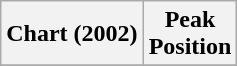<table class="wikitable">
<tr>
<th>Chart (2002)</th>
<th>Peak<br>Position</th>
</tr>
<tr>
</tr>
</table>
